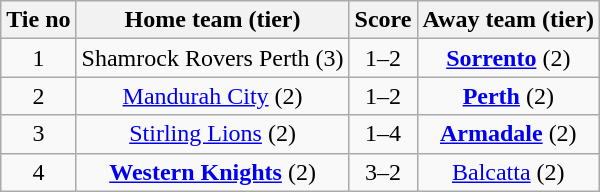<table class="wikitable" style="text-align:center">
<tr>
<th>Tie no</th>
<th>Home team (tier)</th>
<th>Score</th>
<th>Away team (tier)</th>
</tr>
<tr>
<td>1</td>
<td>Shamrock Rovers Perth (3)</td>
<td>1–2</td>
<td><strong><a href='#'>Sorrento</a></strong> (2)</td>
</tr>
<tr>
<td>2</td>
<td><a href='#'>Mandurah City</a> (2)</td>
<td>1–2</td>
<td><strong><a href='#'>Perth</a></strong> (2)</td>
</tr>
<tr>
<td>3</td>
<td><a href='#'>Stirling Lions</a> (2)</td>
<td>1–4</td>
<td><strong><a href='#'>Armadale</a></strong> (2)</td>
</tr>
<tr>
<td>4</td>
<td><strong><a href='#'>Western Knights</a></strong> (2)</td>
<td>3–2</td>
<td><a href='#'>Balcatta</a> (2)</td>
</tr>
</table>
